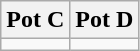<table class="wikitable">
<tr>
<th style="width:50%;">Pot C</th>
<th style="width:50%;">Pot D</th>
</tr>
<tr>
<td valign=top></td>
<td valign=top></td>
</tr>
</table>
